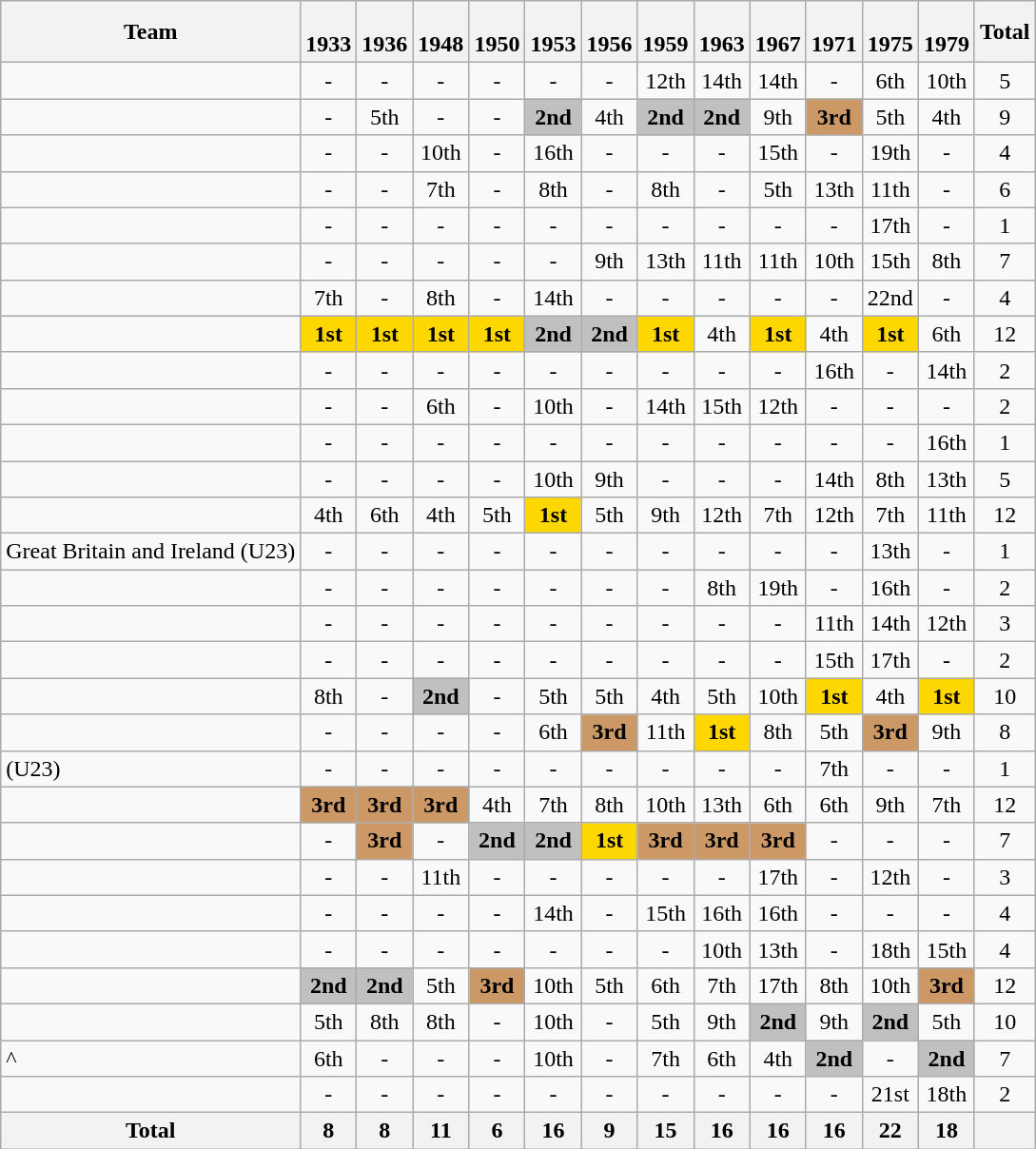<table class=wikitable style="text-align:center">
<tr>
<th>Team</th>
<th><br>1933</th>
<th><br>1936</th>
<th><br>1948</th>
<th><br>1950</th>
<th><br>1953</th>
<th><br>1956</th>
<th><br>1959</th>
<th><br>1963</th>
<th><br>1967</th>
<th><br>1971</th>
<th><br>1975</th>
<th><br>1979</th>
<th>Total</th>
</tr>
<tr>
<td align=left></td>
<td>-</td>
<td>-</td>
<td>-</td>
<td>-</td>
<td>-</td>
<td>-</td>
<td>12th</td>
<td>14th</td>
<td>14th</td>
<td>-</td>
<td>6th</td>
<td>10th</td>
<td>5</td>
</tr>
<tr>
<td align=left></td>
<td>-</td>
<td>5th</td>
<td>-</td>
<td>-</td>
<td bgcolor=silver><strong>2nd</strong></td>
<td>4th</td>
<td bgcolor=silver><strong>2nd</strong></td>
<td bgcolor=silver><strong>2nd</strong></td>
<td>9th</td>
<td bgcolor=#cc9966><strong>3rd</strong></td>
<td>5th</td>
<td>4th</td>
<td>9</td>
</tr>
<tr>
<td align=left></td>
<td>-</td>
<td>-</td>
<td>10th</td>
<td>-</td>
<td>16th</td>
<td>-</td>
<td>-</td>
<td>-</td>
<td>15th</td>
<td>-</td>
<td>19th</td>
<td>-</td>
<td>4</td>
</tr>
<tr>
<td align=left></td>
<td>-</td>
<td>-</td>
<td>7th</td>
<td>-</td>
<td>8th</td>
<td>-</td>
<td>8th</td>
<td>-</td>
<td>5th</td>
<td>13th</td>
<td>11th</td>
<td>-</td>
<td>6</td>
</tr>
<tr>
<td align=left></td>
<td>-</td>
<td>-</td>
<td>-</td>
<td>-</td>
<td>-</td>
<td>-</td>
<td>-</td>
<td>-</td>
<td>-</td>
<td>-</td>
<td 20th>17th</td>
<td>-</td>
<td>1</td>
</tr>
<tr>
<td align=left></td>
<td>-</td>
<td>-</td>
<td>-</td>
<td>-</td>
<td>-</td>
<td>9th</td>
<td>13th</td>
<td>11th</td>
<td>11th</td>
<td>10th</td>
<td>15th</td>
<td>8th</td>
<td>7</td>
</tr>
<tr>
<td align=left></td>
<td>7th</td>
<td>-</td>
<td>8th</td>
<td>-</td>
<td>14th</td>
<td>-</td>
<td>-</td>
<td>-</td>
<td>-</td>
<td>-</td>
<td>22nd</td>
<td>-</td>
<td>4</td>
</tr>
<tr>
<td align="left"></td>
<td bgcolor="gold"><strong>1st</strong></td>
<td bgcolor="gold"><strong>1st</strong></td>
<td bgcolor="gold"><strong>1st</strong></td>
<td bgcolor="gold"><strong>1st</strong></td>
<td bgcolor="silver"><strong>2nd</strong></td>
<td bgcolor="silver"><strong>2nd</strong></td>
<td bgcolor="gold"><strong>1st</strong></td>
<td>4th</td>
<td bgcolor="gold"><strong>1st</strong></td>
<td>4th</td>
<td bgcolor="gold"><strong>1st</strong></td>
<td>6th</td>
<td>12</td>
</tr>
<tr>
<td align="left"></td>
<td>-</td>
<td>-</td>
<td>-</td>
<td>-</td>
<td>-</td>
<td>-</td>
<td>-</td>
<td>-</td>
<td>-</td>
<td>16th</td>
<td>-</td>
<td>14th</td>
<td>2</td>
</tr>
<tr>
<td align="left"></td>
<td>-</td>
<td>-</td>
<td>6th</td>
<td>-</td>
<td>10th</td>
<td>-</td>
<td>14th</td>
<td>15th</td>
<td>12th</td>
<td>-</td>
<td>-</td>
<td>-</td>
<td>2</td>
</tr>
<tr>
<td align="left"></td>
<td>-</td>
<td>-</td>
<td>-</td>
<td>-</td>
<td>-</td>
<td>-</td>
<td>-</td>
<td>-</td>
<td>-</td>
<td>-</td>
<td>-</td>
<td>16th</td>
<td>1</td>
</tr>
<tr>
<td align="left"></td>
<td>-</td>
<td>-</td>
<td>-</td>
<td>-</td>
<td>10th</td>
<td>9th</td>
<td>-</td>
<td>-</td>
<td>-</td>
<td>14th</td>
<td>8th</td>
<td>13th</td>
<td>5</td>
</tr>
<tr>
<td align="left"></td>
<td>4th</td>
<td>6th</td>
<td>4th</td>
<td>5th</td>
<td bgcolor="gold"><strong>1st</strong></td>
<td>5th</td>
<td>9th</td>
<td>12th</td>
<td>7th</td>
<td>12th</td>
<td>7th</td>
<td>11th</td>
<td>12</td>
</tr>
<tr>
<td align=left>Great Britain and Ireland (U23)</td>
<td>-</td>
<td>-</td>
<td>-</td>
<td>-</td>
<td>-</td>
<td>-</td>
<td>-</td>
<td>-</td>
<td>-</td>
<td>-</td>
<td>13th</td>
<td>-</td>
<td>1</td>
</tr>
<tr>
<td align=left></td>
<td>-</td>
<td>-</td>
<td>-</td>
<td>-</td>
<td>-</td>
<td>-</td>
<td>-</td>
<td>8th</td>
<td>19th</td>
<td>-</td>
<td>16th</td>
<td>-</td>
<td>2</td>
</tr>
<tr>
<td align=left></td>
<td>-</td>
<td>-</td>
<td>-</td>
<td>-</td>
<td>-</td>
<td>-</td>
<td>-</td>
<td>-</td>
<td>-</td>
<td>11th</td>
<td>14th</td>
<td>12th</td>
<td>3</td>
</tr>
<tr>
<td align=left></td>
<td>-</td>
<td>-</td>
<td>-</td>
<td>-</td>
<td>-</td>
<td>-</td>
<td>-</td>
<td>-</td>
<td>-</td>
<td>15th</td>
<td>17th</td>
<td>-</td>
<td>2</td>
</tr>
<tr>
<td align=left></td>
<td>8th</td>
<td>-</td>
<td bgcolor=silver><strong>2nd</strong></td>
<td>-</td>
<td>5th</td>
<td>5th</td>
<td>4th</td>
<td>5th</td>
<td>10th</td>
<td bgcolor=gold><strong>1st</strong></td>
<td>4th</td>
<td bgcolor=gold><strong>1st</strong></td>
<td>10</td>
</tr>
<tr>
<td align=left></td>
<td>-</td>
<td>-</td>
<td>-</td>
<td>-</td>
<td>6th</td>
<td bgcolor=#cc9966><strong>3rd</strong></td>
<td>11th</td>
<td bgcolor=gold><strong>1st</strong></td>
<td>8th</td>
<td>5th</td>
<td bgcolor=#cc9966><strong>3rd</strong></td>
<td>9th</td>
<td>8</td>
</tr>
<tr>
<td align=left> (U23)</td>
<td>-</td>
<td>-</td>
<td>-</td>
<td>-</td>
<td>-</td>
<td>-</td>
<td>-</td>
<td>-</td>
<td>-</td>
<td>7th</td>
<td>-</td>
<td>-</td>
<td>1</td>
</tr>
<tr>
<td align=left></td>
<td bgcolor=#cc9966><strong>3rd</strong></td>
<td bgcolor=#cc9966><strong>3rd</strong></td>
<td bgcolor=#cc9966><strong>3rd</strong></td>
<td>4th</td>
<td>7th</td>
<td>8th</td>
<td>10th</td>
<td>13th</td>
<td>6th</td>
<td>6th</td>
<td>9th</td>
<td>7th</td>
<td>12</td>
</tr>
<tr>
<td align=left></td>
<td>-</td>
<td bgcolor=#cc9966><strong>3rd</strong></td>
<td>-</td>
<td bgcolor=silver><strong>2nd</strong></td>
<td bgcolor=silver><strong>2nd</strong></td>
<td bgcolor=gold><strong>1st</strong></td>
<td bgcolor=#cc9966><strong>3rd</strong></td>
<td bgcolor=#cc9966><strong>3rd</strong></td>
<td bgcolor=#cc9966><strong>3rd</strong></td>
<td>-</td>
<td>-</td>
<td>-</td>
<td>7</td>
</tr>
<tr>
<td align="left"></td>
<td>-</td>
<td>-</td>
<td>11th</td>
<td>-</td>
<td>-</td>
<td>-</td>
<td>-</td>
<td>-</td>
<td>17th</td>
<td>-</td>
<td>12th</td>
<td>-</td>
<td>3</td>
</tr>
<tr>
<td align="left"></td>
<td>-</td>
<td>-</td>
<td>-</td>
<td>-</td>
<td>14th</td>
<td>-</td>
<td>15th</td>
<td>16th</td>
<td>16th</td>
<td>-</td>
<td>-</td>
<td>-</td>
<td>4</td>
</tr>
<tr>
<td align=left></td>
<td>-</td>
<td>-</td>
<td>-</td>
<td>-</td>
<td>-</td>
<td>-</td>
<td>-</td>
<td>10th</td>
<td>13th</td>
<td>-</td>
<td>18th</td>
<td>15th</td>
<td>4</td>
</tr>
<tr>
<td align=left></td>
<td bgcolor=silver><strong>2nd</strong></td>
<td bgcolor=silver><strong>2nd</strong></td>
<td>5th</td>
<td bgcolor=#cc9966><strong>3rd</strong></td>
<td>10th</td>
<td>5th</td>
<td>6th</td>
<td>7th</td>
<td>17th</td>
<td>8th</td>
<td>10th</td>
<td bgcolor=#cc9966><strong>3rd</strong></td>
<td>12</td>
</tr>
<tr>
<td align=left></td>
<td>5th</td>
<td>8th</td>
<td>8th</td>
<td>-</td>
<td>10th</td>
<td>-</td>
<td>5th</td>
<td>9th</td>
<td bgcolor=silver><strong>2nd</strong></td>
<td>9th</td>
<td bgcolor=silver><strong>2nd</strong></td>
<td>5th</td>
<td>10</td>
</tr>
<tr>
<td align=left>^</td>
<td>6th</td>
<td>-</td>
<td>-</td>
<td>-</td>
<td>10th</td>
<td>-</td>
<td>7th</td>
<td>6th</td>
<td>4th</td>
<td bgcolor=silver><strong>2nd</strong></td>
<td>-</td>
<td bgcolor=silver><strong>2nd</strong></td>
<td>7</td>
</tr>
<tr>
<td align=left></td>
<td>-</td>
<td>-</td>
<td>-</td>
<td>-</td>
<td>-</td>
<td>-</td>
<td>-</td>
<td>-</td>
<td>-</td>
<td>-</td>
<td>21st</td>
<td>18th</td>
<td>2</td>
</tr>
<tr>
<th>Total</th>
<th>8</th>
<th>8</th>
<th>11</th>
<th>6</th>
<th>16</th>
<th>9</th>
<th>15</th>
<th>16</th>
<th>16</th>
<th>16</th>
<th>22</th>
<th>18</th>
<th></th>
</tr>
</table>
